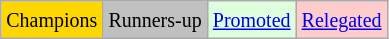<table class="wikitable">
<tr>
<td bgcolor=gold><small>Champions</small></td>
<td bgcolor=silver><small>Runners-up</small></td>
<td bgcolor="#DDFFDD"><small><a href='#'>Promoted</a></small></td>
<td bgcolor="#FFCCCC"><small><a href='#'>Relegated</a></small></td>
</tr>
</table>
